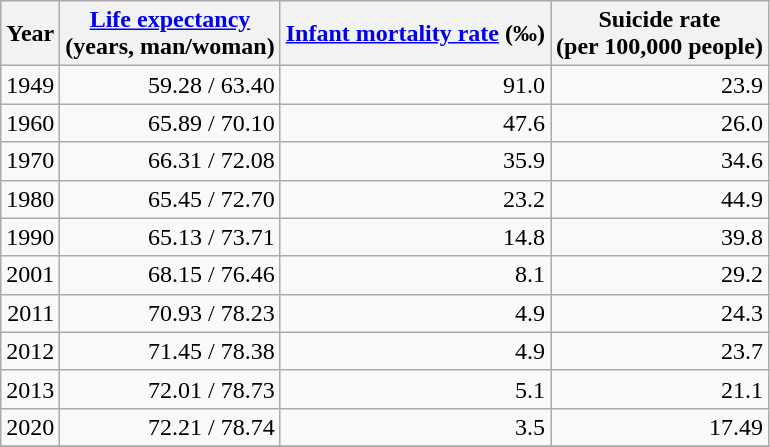<table class="wikitable" style="text-align:right">
<tr>
<th>Year</th>
<th><a href='#'>Life expectancy</a><br>(years, man/woman)</th>
<th><a href='#'>Infant mortality rate</a> (‰)</th>
<th>Suicide rate<br>(per 100,000 people)</th>
</tr>
<tr>
<td>1949</td>
<td>59.28 / 63.40</td>
<td>91.0</td>
<td>23.9</td>
</tr>
<tr>
<td>1960</td>
<td>65.89 / 70.10</td>
<td>47.6</td>
<td>26.0</td>
</tr>
<tr>
<td>1970</td>
<td>66.31 / 72.08</td>
<td>35.9</td>
<td>34.6</td>
</tr>
<tr>
<td>1980</td>
<td>65.45 / 72.70</td>
<td>23.2</td>
<td>44.9</td>
</tr>
<tr>
<td>1990</td>
<td>65.13 / 73.71</td>
<td>14.8</td>
<td>39.8</td>
</tr>
<tr>
<td>2001</td>
<td>68.15 / 76.46</td>
<td>8.1</td>
<td>29.2</td>
</tr>
<tr>
<td>2011</td>
<td>70.93 / 78.23</td>
<td>4.9</td>
<td>24.3</td>
</tr>
<tr>
<td>2012</td>
<td>71.45 / 78.38</td>
<td>4.9</td>
<td>23.7</td>
</tr>
<tr>
<td>2013</td>
<td>72.01 / 78.73</td>
<td>5.1</td>
<td>21.1</td>
</tr>
<tr>
<td>2020</td>
<td>72.21 / 78.74</td>
<td>3.5</td>
<td>17.49</td>
</tr>
<tr>
</tr>
</table>
